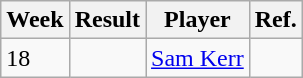<table class="wikitable">
<tr>
<th>Week</th>
<th>Result</th>
<th>Player</th>
<th>Ref.</th>
</tr>
<tr>
<td>18</td>
<td></td>
<td> <a href='#'>Sam Kerr</a></td>
<td></td>
</tr>
</table>
